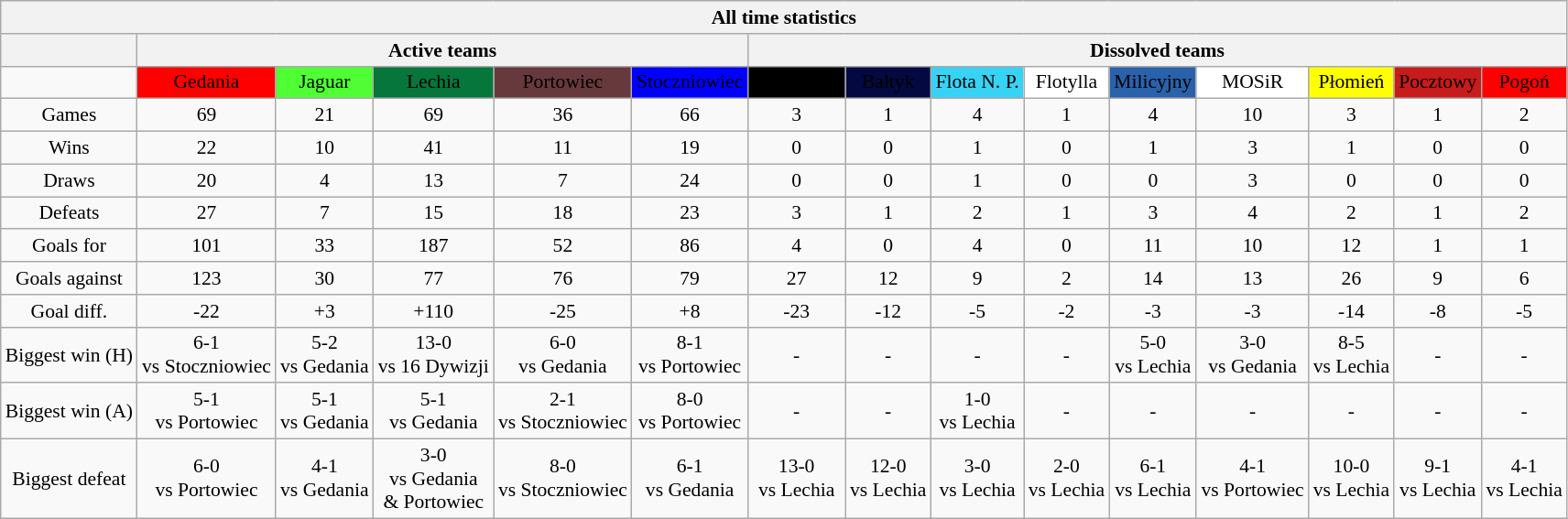<table class="wikitable" style="text-align:center;font-size:90%">
<tr>
<th colspan=15>All time statistics</th>
</tr>
<tr>
<th></th>
<th colspan=5>Active teams</th>
<th colspan=9>Dissolved teams</th>
</tr>
<tr>
<td></td>
<td bgcolor=red><span>Gedania</span></td>
<td bgcolor=4FFF33>Jaguar</td>
<td bgcolor=#07763a><span>Lechia</span></td>
<td bgcolor=67393C><span>Portowiec</span></td>
<td bgcolor=blue><span>Stoczniowiec</span></td>
<td bgcolor=black><span>16 Dywizji</span></td>
<td bgcolor=040A41><span>Bałtyk</span></td>
<td bgcolor=38D2F4><span>Flota N. P.</span></td>
<td bgcolor=FFFFFF><span>Flotylla</span></td>
<td bgcolor=2962AB><span>Milicyjny</span></td>
<td bgcolor=white><span>MOSiR</span></td>
<td bgcolor=yellow><span>Płomień</span></td>
<td bgcolor=C81B1B><span>Pocztowy</span></td>
<td bgcolor=red><span>Pogoń</span></td>
</tr>
<tr>
<td>Games</td>
<td>69</td>
<td>21</td>
<td>69</td>
<td>36</td>
<td>66</td>
<td>3</td>
<td>1</td>
<td>4</td>
<td>1</td>
<td>4</td>
<td>10</td>
<td>3</td>
<td>1</td>
<td>2</td>
</tr>
<tr>
<td>Wins</td>
<td>22</td>
<td>10</td>
<td>41</td>
<td>11</td>
<td>19</td>
<td>0</td>
<td>0</td>
<td>1</td>
<td>0</td>
<td>1</td>
<td>3</td>
<td>1</td>
<td>0</td>
<td>0</td>
</tr>
<tr>
<td>Draws</td>
<td>20</td>
<td>4</td>
<td>13</td>
<td>7</td>
<td>24</td>
<td>0</td>
<td>0</td>
<td>1</td>
<td>0</td>
<td>0</td>
<td>3</td>
<td>0</td>
<td>0</td>
<td>0</td>
</tr>
<tr>
<td>Defeats</td>
<td>27</td>
<td>7</td>
<td>15</td>
<td>18</td>
<td>23</td>
<td>3</td>
<td>1</td>
<td>2</td>
<td>1</td>
<td>3</td>
<td>4</td>
<td>2</td>
<td>1</td>
<td>2</td>
</tr>
<tr>
<td>Goals for</td>
<td>101</td>
<td>33</td>
<td>187</td>
<td>52</td>
<td>86</td>
<td>4</td>
<td>0</td>
<td>4</td>
<td>0</td>
<td>11</td>
<td>10</td>
<td>12</td>
<td>1</td>
<td>1</td>
</tr>
<tr>
<td>Goals against</td>
<td>123</td>
<td>30</td>
<td>77</td>
<td>76</td>
<td>79</td>
<td>27</td>
<td>12</td>
<td>9</td>
<td>2</td>
<td>14</td>
<td>13</td>
<td>26</td>
<td>9</td>
<td>6</td>
</tr>
<tr>
<td>Goal diff.</td>
<td>-22</td>
<td>+3</td>
<td>+110</td>
<td>-25</td>
<td>+8</td>
<td>-23</td>
<td>-12</td>
<td>-5</td>
<td>-2</td>
<td>-3</td>
<td>-3</td>
<td>-14</td>
<td>-8</td>
<td>-5</td>
</tr>
<tr>
<td>Biggest win (H)</td>
<td>6-1<br>vs Stoczniowiec</td>
<td>5-2<br>vs Gedania</td>
<td>13-0<br>vs 16 Dywizji</td>
<td>6-0<br>vs Gedania</td>
<td>8-1<br>vs Portowiec</td>
<td>-</td>
<td>-</td>
<td>-</td>
<td>-</td>
<td>5-0<br>vs Lechia</td>
<td>3-0<br>vs Gedania</td>
<td>8-5<br>vs Lechia</td>
<td>-</td>
<td>-</td>
</tr>
<tr>
<td>Biggest win (A)</td>
<td>5-1<br>vs Portowiec</td>
<td>5-1<br>vs Gedania</td>
<td>5-1<br>vs Gedania</td>
<td>2-1<br>vs Stoczniowiec</td>
<td>8-0<br>vs Portowiec</td>
<td>-</td>
<td>-</td>
<td>1-0<br>vs Lechia</td>
<td>-</td>
<td>-</td>
<td>-</td>
<td>-</td>
<td>-</td>
<td>-</td>
</tr>
<tr>
<td>Biggest defeat</td>
<td>6-0<br>vs Portowiec</td>
<td>4-1<br>vs Gedania</td>
<td>3-0<br>vs Gedania<br>& Portowiec</td>
<td>8-0<br>vs Stoczniowiec</td>
<td>6-1<br>vs Gedania</td>
<td>13-0<br>vs Lechia</td>
<td>12-0<br>vs Lechia</td>
<td>3-0<br>vs Lechia</td>
<td>2-0<br>vs Lechia</td>
<td>6-1<br>vs Lechia</td>
<td>4-1<br>vs Portowiec</td>
<td>10-0<br>vs Lechia</td>
<td>9-1<br>vs Lechia</td>
<td>4-1<br>vs Lechia</td>
</tr>
</table>
